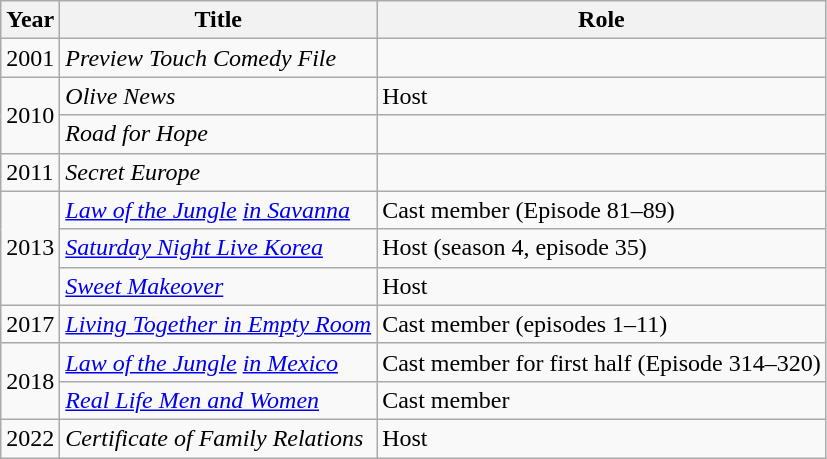<table class="wikitable">
<tr>
<th>Year</th>
<th>Title</th>
<th>Role</th>
</tr>
<tr>
<td>2001</td>
<td><em>Preview  Touch Comedy File</em></td>
<td></td>
</tr>
<tr>
<td rowspan="2">2010</td>
<td><em>Olive News</em></td>
<td>Host</td>
</tr>
<tr>
<td><em>Road for Hope</em></td>
<td></td>
</tr>
<tr>
<td>2011</td>
<td><em>Secret Europe</em></td>
<td></td>
</tr>
<tr>
<td rowspan=3>2013</td>
<td><em><a href='#'>Law of the Jungle</a> <a href='#'>in Savanna</a></em></td>
<td>Cast member (Episode 81–89)</td>
</tr>
<tr>
<td><em><a href='#'>Saturday Night Live Korea</a></em></td>
<td>Host (season 4, episode 35)</td>
</tr>
<tr>
<td><em><a href='#'>Sweet Makeover</a></em></td>
<td>Host</td>
</tr>
<tr>
<td>2017</td>
<td><em><a href='#'>Living Together in Empty Room</a></em></td>
<td>Cast member (episodes 1–11)</td>
</tr>
<tr>
<td rowspan=2>2018</td>
<td><em><a href='#'>Law of the Jungle</a> <a href='#'>in Mexico</a></em></td>
<td>Cast member for first half (Episode 314–320)</td>
</tr>
<tr>
<td><em><a href='#'>Real Life Men and Women</a></em></td>
<td>Cast member</td>
</tr>
<tr>
<td>2022</td>
<td><em>Certificate of Family Relations</em></td>
<td>Host</td>
</tr>
</table>
